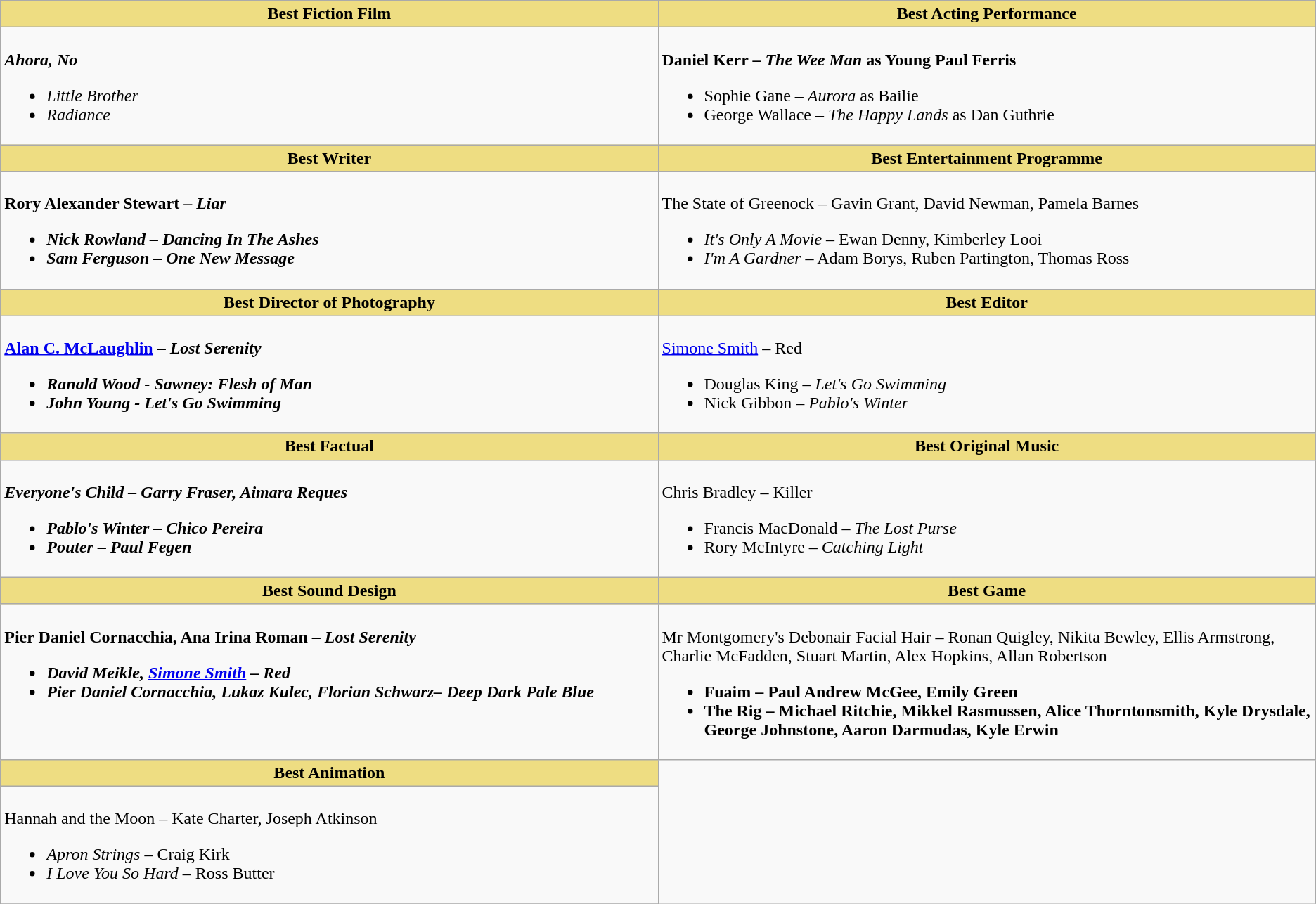<table class=wikitable>
<tr>
<th style="background:#EEDD82; width:50%">Best Fiction Film</th>
<th style="background:#EEDD82; width:50%">Best Acting Performance</th>
</tr>
<tr>
<td valign="top"><br><strong><em>Ahora, No</em></strong><ul><li><em>Little Brother</em></li><li><em>Radiance</em></li></ul></td>
<td valign="top"><br><strong>Daniel Kerr – <em>The Wee Man</em> as Young Paul Ferris</strong><ul><li>Sophie Gane – <em>Aurora</em> as Bailie</li><li>George Wallace – <em>The Happy Lands</em> as Dan Guthrie</li></ul></td>
</tr>
<tr>
<th style="background:#EEDD82; width:50%">Best Writer</th>
<th style="background:#EEDD82; width:50%">Best Entertainment Programme</th>
</tr>
<tr>
<td valign="top"><br><strong>Rory Alexander Stewart – <em>Liar<strong><em><ul><li>Nick Rowland – </em>Dancing In The Ashes<em></li><li>Sam Ferguson – </em>One New Message<em></li></ul></td>
<td valign="top"><br></em></strong>The State of Greenock</em> – Gavin Grant, David Newman, Pamela Barnes</strong><ul><li><em>It's Only A Movie</em> – Ewan Denny, Kimberley Looi</li><li><em>I'm A Gardner</em> – Adam Borys, Ruben Partington, Thomas Ross</li></ul></td>
</tr>
<tr>
<th style="background:#EEDD82; width:50%">Best Director of Photography</th>
<th style="background:#EEDD82; width:50%">Best Editor</th>
</tr>
<tr>
<td valign="top"><br><strong><a href='#'>Alan C. McLaughlin</a> – <em>Lost Serenity<strong><em><ul><li>Ranald Wood - </em>Sawney: Flesh of Man<em></li><li>John Young - </em>Let's Go Swimming<em></li></ul></td>
<td valign="top"><br></strong><a href='#'>Simone Smith</a> – </em>Red</em></strong><ul><li>Douglas King – <em>Let's Go Swimming</em></li><li>Nick Gibbon – <em>Pablo's Winter</em></li></ul></td>
</tr>
<tr>
<th style="background:#EEDD82; width:50%">Best Factual</th>
<th style="background:#EEDD82; width:50%">Best Original Music</th>
</tr>
<tr>
<td valign="top"><br><strong><em>Everyone's Child<em> – Garry Fraser, Aimara Reques<strong><ul><li></em>Pablo's Winter<em> – Chico Pereira</li><li></em>Pouter<em> – Paul Fegen</li></ul></td>
<td valign="top"><br></strong>Chris Bradley – </em>Killer</em></strong><ul><li>Francis MacDonald – <em>The Lost Purse</em></li><li>Rory McIntyre – <em>Catching Light</em></li></ul></td>
</tr>
<tr>
<th style="background:#EEDD82; width:50%">Best Sound Design</th>
<th style="background:#EEDD82; width:50%">Best Game</th>
</tr>
<tr>
<td valign="top"><br><strong>Pier Daniel Cornacchia, Ana Irina Roman – <em>Lost Serenity<strong><em><ul><li>David Meikle, <a href='#'>Simone Smith</a> – </em>Red<em></li><li>Pier Daniel Cornacchia, Lukaz Kulec, Florian Schwarz– </em>Deep Dark Pale Blue<em></li></ul></td>
<td valign="top"><br></strong>Mr Montgomery's Debonair Facial Hair – Ronan Quigley, Nikita Bewley, Ellis Armstrong, Charlie McFadden, Stuart Martin, Alex Hopkins, Allan Robertson<strong><ul><li>Fuaim – Paul Andrew McGee, Emily Green</li><li>The Rig – Michael Ritchie, Mikkel Rasmussen, Alice Thorntonsmith, Kyle Drysdale, George Johnstone, Aaron Darmudas, Kyle Erwin</li></ul></td>
</tr>
<tr>
<th style="background:#EEDD82; width:50%">Best Animation</th>
</tr>
<tr>
<td valign="top"><br></em></strong>Hannah and the Moon</em> – Kate Charter, Joseph Atkinson</strong><ul><li><em>Apron Strings</em> – Craig Kirk</li><li><em>I Love You So Hard</em> – Ross Butter</li></ul></td>
</tr>
<tr>
</tr>
</table>
